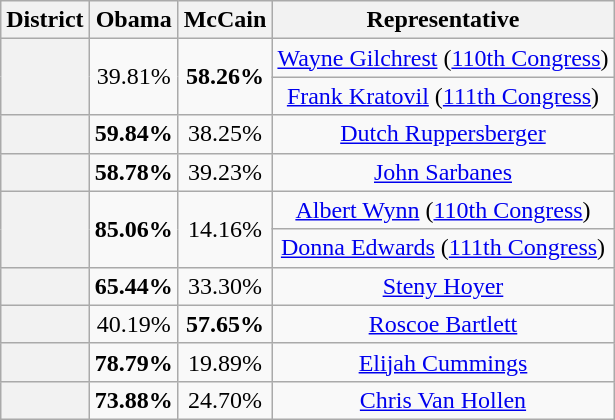<table class=wikitable>
<tr>
<th>District</th>
<th>Obama</th>
<th>McCain</th>
<th>Representative</th>
</tr>
<tr align=center>
<th rowspan=2 ></th>
<td rowspan="2">39.81%</td>
<td rowspan=2><strong>58.26%</strong></td>
<td><a href='#'>Wayne Gilchrest</a> (<a href='#'>110th Congress</a>)</td>
</tr>
<tr align=center>
<td><a href='#'>Frank Kratovil</a> (<a href='#'>111th Congress</a>)</td>
</tr>
<tr align=center>
<th></th>
<td><strong>59.84%</strong></td>
<td>38.25%</td>
<td><a href='#'>Dutch Ruppersberger</a></td>
</tr>
<tr align=center>
<th></th>
<td><strong>58.78%</strong></td>
<td>39.23%</td>
<td><a href='#'>John Sarbanes</a></td>
</tr>
<tr align=center>
<th rowspan=2 ></th>
<td rowspan="2"><strong>85.06%</strong></td>
<td rowspan=2>14.16%</td>
<td><a href='#'>Albert Wynn</a> (<a href='#'>110th Congress</a>)</td>
</tr>
<tr align=center>
<td><a href='#'>Donna Edwards</a> (<a href='#'>111th Congress</a>)</td>
</tr>
<tr align=center>
<th></th>
<td><strong>65.44%</strong></td>
<td>33.30%</td>
<td><a href='#'>Steny Hoyer</a></td>
</tr>
<tr align=center>
<th></th>
<td>40.19%</td>
<td><strong>57.65%</strong></td>
<td><a href='#'>Roscoe Bartlett</a></td>
</tr>
<tr align=center>
<th></th>
<td><strong>78.79%</strong></td>
<td>19.89%</td>
<td><a href='#'>Elijah Cummings</a></td>
</tr>
<tr align=center>
<th></th>
<td><strong>73.88%</strong></td>
<td>24.70%</td>
<td><a href='#'>Chris Van Hollen</a></td>
</tr>
</table>
